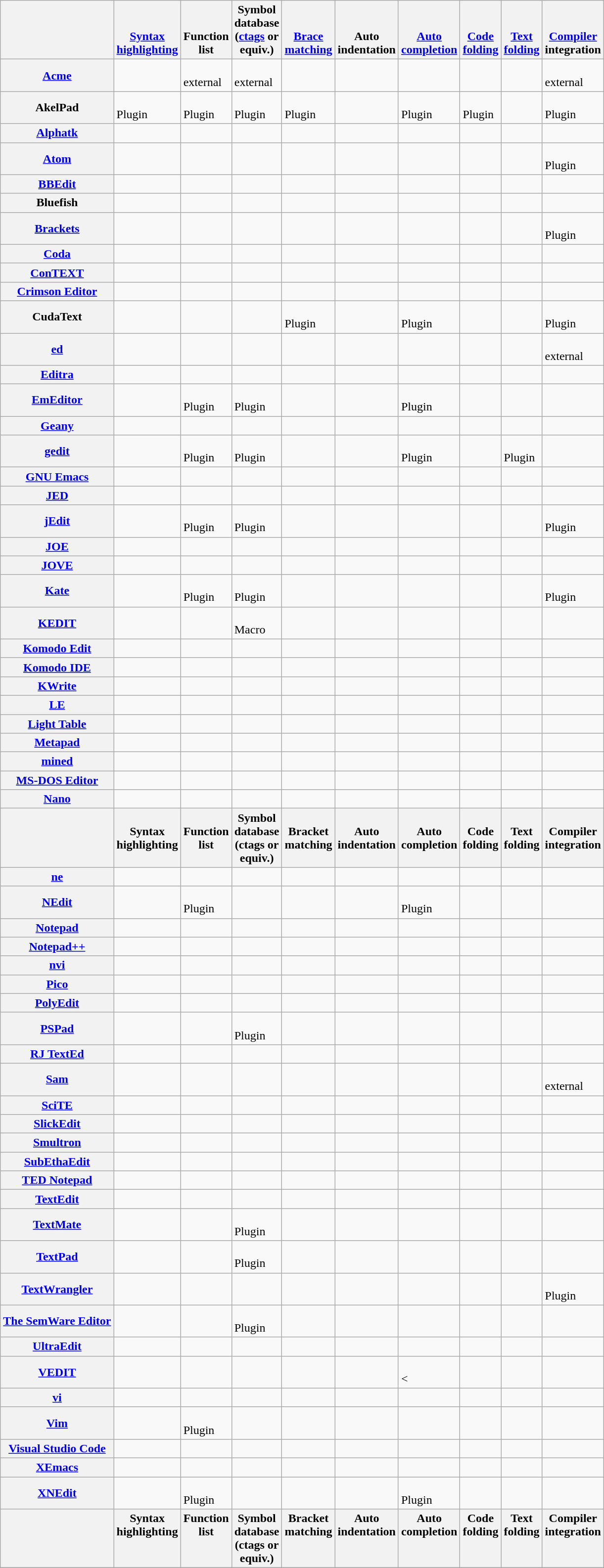<table class="wikitable sticky-header sortable" style="max-width: 30em; table-layout: fixed">
<tr valign=bottom>
<th></th>
<th><a href='#'>Syntax highlighting</a></th>
<th>Function list</th>
<th>Symbol database <br>(<a href='#'>ctags</a> or equiv.)</th>
<th><a href='#'>Brace matching</a></th>
<th>Auto indentation</th>
<th><a href='#'>Auto completion</a></th>
<th><a href='#'>Code folding</a></th>
<th><a href='#'>Text folding</a></th>
<th><a href='#'>Compiler</a> integration</th>
</tr>
<tr>
<th nowrap ><a href='#'>Acme</a></th>
<td></td>
<td><br>external</td>
<td><br>external</td>
<td></td>
<td></td>
<td><br></td>
<td></td>
<td> </td>
<td><br>external</td>
</tr>
<tr>
<th nowrap >AkelPad</th>
<td><br>Plugin</td>
<td><br>Plugin</td>
<td><br>Plugin</td>
<td><br>Plugin</td>
<td></td>
<td><br>Plugin</td>
<td><br>Plugin</td>
<td> </td>
<td><br>Plugin</td>
</tr>
<tr>
<th nowrap ><a href='#'>Alphatk</a></th>
<td></td>
<td></td>
<td></td>
<td></td>
<td></td>
<td></td>
<td></td>
<td></td>
<td></td>
</tr>
<tr>
<th nowrap ><a href='#'>Atom</a></th>
<td></td>
<td></td>
<td></td>
<td></td>
<td></td>
<td></td>
<td></td>
<td></td>
<td><br>Plugin</td>
</tr>
<tr>
<th nowrap ><a href='#'>BBEdit</a></th>
<td></td>
<td></td>
<td></td>
<td></td>
<td></td>
<td></td>
<td></td>
<td></td>
<td></td>
</tr>
<tr>
<th nowrap >Bluefish</th>
<td></td>
<td></td>
<td></td>
<td></td>
<td></td>
<td></td>
<td></td>
<td></td>
<td><br></td>
</tr>
<tr>
<th nowrap ><a href='#'>Brackets</a></th>
<td></td>
<td></td>
<td></td>
<td></td>
<td></td>
<td></td>
<td></td>
<td></td>
<td><br>Plugin</td>
</tr>
<tr>
<th nowrap ><a href='#'>Coda</a></th>
<td></td>
<td></td>
<td></td>
<td></td>
<td></td>
<td></td>
<td></td>
<td></td>
<td></td>
</tr>
<tr>
<th nowrap ><a href='#'>ConTEXT</a></th>
<td></td>
<td></td>
<td></td>
<td></td>
<td></td>
<td></td>
<td></td>
<td></td>
<td></td>
</tr>
<tr>
<th nowrap ><a href='#'>Crimson Editor</a></th>
<td></td>
<td></td>
<td><br></td>
<td></td>
<td></td>
<td></td>
<td></td>
<td></td>
<td></td>
</tr>
<tr>
<th nowrap >CudaText</th>
<td></td>
<td></td>
<td></td>
<td><br>Plugin</td>
<td></td>
<td><br>Plugin</td>
<td></td>
<td> </td>
<td><br>Plugin</td>
</tr>
<tr>
<th nowrap ><a href='#'>ed</a></th>
<td></td>
<td></td>
<td></td>
<td></td>
<td></td>
<td></td>
<td></td>
<td></td>
<td><br>external</td>
</tr>
<tr>
<th nowrap ><a href='#'>Editra</a></th>
<td></td>
<td></td>
<td></td>
<td></td>
<td></td>
<td></td>
<td></td>
<td></td>
<td></td>
</tr>
<tr>
<th nowrap ><a href='#'>EmEditor</a></th>
<td></td>
<td><br>Plugin</td>
<td><br>Plugin</td>
<td></td>
<td></td>
<td><br>Plugin</td>
<td></td>
<td></td>
<td></td>
</tr>
<tr>
<th nowrap ><a href='#'>Geany</a></th>
<td></td>
<td></td>
<td><br></td>
<td></td>
<td></td>
<td></td>
<td></td>
<td></td>
<td></td>
</tr>
<tr>
<th nowrap ><a href='#'>gedit</a></th>
<td></td>
<td><br>Plugin</td>
<td><br>Plugin</td>
<td></td>
<td></td>
<td><br>Plugin</td>
<td></td>
<td><br>Plugin</td>
<td><br></td>
</tr>
<tr>
<th nowrap ><a href='#'>GNU Emacs</a></th>
<td></td>
<td></td>
<td></td>
<td></td>
<td></td>
<td></td>
<td></td>
<td></td>
<td></td>
</tr>
<tr>
<th nowrap ><a href='#'>JED</a></th>
<td></td>
<td></td>
<td></td>
<td></td>
<td></td>
<td></td>
<td></td>
<td></td>
<td></td>
</tr>
<tr>
<th nowrap ><a href='#'>jEdit</a></th>
<td></td>
<td><br>Plugin</td>
<td><br>Plugin</td>
<td></td>
<td></td>
<td></td>
<td></td>
<td></td>
<td><br>Plugin</td>
</tr>
<tr>
<th nowrap ><a href='#'>JOE</a></th>
<td></td>
<td></td>
<td></td>
<td></td>
<td></td>
<td></td>
<td></td>
<td></td>
<td></td>
</tr>
<tr>
<th nowrap ><a href='#'>JOVE</a></th>
<td></td>
<td></td>
<td></td>
<td></td>
<td></td>
<td></td>
<td></td>
<td></td>
<td></td>
</tr>
<tr>
<th nowrap ><a href='#'>Kate</a></th>
<td></td>
<td><br>Plugin</td>
<td><br>Plugin</td>
<td></td>
<td></td>
<td></td>
<td></td>
<td></td>
<td><br>Plugin</td>
</tr>
<tr>
<th nowrap ><a href='#'>KEDIT</a></th>
<td></td>
<td></td>
<td><br>Macro</td>
<td></td>
<td></td>
<td></td>
<td></td>
<td></td>
<td></td>
</tr>
<tr>
<th nowrap ><a href='#'>Komodo Edit</a></th>
<td></td>
<td></td>
<td></td>
<td></td>
<td></td>
<td></td>
<td></td>
<td> </td>
<td></td>
</tr>
<tr>
<th nowrap ><a href='#'>Komodo IDE</a></th>
<td></td>
<td></td>
<td></td>
<td></td>
<td></td>
<td></td>
<td></td>
<td> </td>
<td></td>
</tr>
<tr>
<th nowrap ><a href='#'>KWrite</a></th>
<td></td>
<td></td>
<td></td>
<td></td>
<td></td>
<td></td>
<td></td>
<td></td>
<td></td>
</tr>
<tr>
<th nowrap ><a href='#'>LE</a></th>
<td></td>
<td></td>
<td></td>
<td></td>
<td></td>
<td></td>
<td></td>
<td></td>
<td><br></td>
</tr>
<tr>
<th nowrap ><a href='#'>Light Table</a></th>
<td></td>
<td></td>
<td></td>
<td></td>
<td></td>
<td></td>
<td></td>
<td></td>
<td><br></td>
</tr>
<tr>
<th nowrap ><a href='#'>Metapad</a></th>
<td></td>
<td></td>
<td></td>
<td></td>
<td></td>
<td></td>
<td></td>
<td></td>
<td></td>
</tr>
<tr>
<th nowrap ><a href='#'>mined</a></th>
<td><br></td>
<td></td>
<td></td>
<td></td>
<td></td>
<td></td>
<td></td>
<td></td>
<td></td>
</tr>
<tr>
<th nowrap ><a href='#'>MS-DOS Editor</a></th>
<td></td>
<td></td>
<td></td>
<td></td>
<td></td>
<td></td>
<td></td>
<td></td>
<td></td>
</tr>
<tr>
<th nowrap ><a href='#'>Nano</a></th>
<td></td>
<td></td>
<td></td>
<td></td>
<td></td>
<td></td>
<td></td>
<td></td>
<td></td>
</tr>
<tr>
<th></th>
<th>Syntax highlighting</th>
<th>Function list</th>
<th>Symbol database <br>(ctags or equiv.)</th>
<th>Bracket matching</th>
<th>Auto indentation</th>
<th>Auto completion</th>
<th>Code folding</th>
<th>Text folding</th>
<th>Compiler integration</th>
</tr>
<tr>
<th nowrap ><a href='#'>ne</a></th>
<td></td>
<td></td>
<td></td>
<td></td>
<td></td>
<td></td>
<td></td>
<td></td>
<td></td>
</tr>
<tr>
<th nowrap ><a href='#'>NEdit</a></th>
<td></td>
<td><br>Plugin</td>
<td></td>
<td></td>
<td></td>
<td><br>Plugin</td>
<td></td>
<td></td>
<td></td>
</tr>
<tr>
<th nowrap ><a href='#'>Notepad</a></th>
<td></td>
<td></td>
<td></td>
<td></td>
<td></td>
<td></td>
<td></td>
<td></td>
<td></td>
</tr>
<tr>
<th nowrap ><a href='#'>Notepad++</a></th>
<td></td>
<td><br></td>
<td><br></td>
<td></td>
<td></td>
<td><br></td>
<td></td>
<td></td>
<td></td>
</tr>
<tr>
<th nowrap ><a href='#'>nvi</a></th>
<td></td>
<td></td>
<td></td>
<td></td>
<td></td>
<td></td>
<td></td>
<td></td>
<td></td>
</tr>
<tr>
<th nowrap ><a href='#'>Pico</a></th>
<td></td>
<td></td>
<td></td>
<td></td>
<td></td>
<td></td>
<td></td>
<td></td>
<td></td>
</tr>
<tr>
<th nowrap ><a href='#'>PolyEdit</a></th>
<td></td>
<td></td>
<td></td>
<td></td>
<td></td>
<td></td>
<td></td>
<td></td>
<td></td>
</tr>
<tr>
<th nowrap ><a href='#'>PSPad</a></th>
<td></td>
<td></td>
<td><br>Plugin</td>
<td></td>
<td></td>
<td></td>
<td></td>
<td></td>
<td></td>
</tr>
<tr>
<th nowrap ><a href='#'>RJ TextEd</a></th>
<td></td>
<td></td>
<td></td>
<td></td>
<td></td>
<td></td>
<td></td>
<td></td>
<td></td>
</tr>
<tr>
<th nowrap ><a href='#'>Sam</a></th>
<td></td>
<td></td>
<td></td>
<td></td>
<td></td>
<td></td>
<td></td>
<td> </td>
<td><br>external</td>
</tr>
<tr>
<th nowrap ><a href='#'>SciTE</a></th>
<td></td>
<td><br></td>
<td></td>
<td></td>
<td></td>
<td></td>
<td></td>
<td></td>
<td></td>
</tr>
<tr>
<th nowrap ><a href='#'>SlickEdit</a></th>
<td></td>
<td></td>
<td></td>
<td></td>
<td></td>
<td></td>
<td></td>
<td></td>
<td></td>
</tr>
<tr>
<th nowrap ><a href='#'>Smultron</a></th>
<td></td>
<td></td>
<td></td>
<td></td>
<td></td>
<td></td>
<td></td>
<td></td>
<td></td>
</tr>
<tr>
<th nowrap ><a href='#'>SubEthaEdit</a></th>
<td></td>
<td></td>
<td></td>
<td></td>
<td></td>
<td></td>
<td></td>
<td></td>
<td></td>
</tr>
<tr>
<th nowrap ><a href='#'>TED Notepad</a></th>
<td></td>
<td></td>
<td></td>
<td></td>
<td></td>
<td></td>
<td></td>
<td></td>
<td></td>
</tr>
<tr>
<th nowrap ><a href='#'>TextEdit</a></th>
<td></td>
<td></td>
<td></td>
<td></td>
<td></td>
<td></td>
<td></td>
<td></td>
<td></td>
</tr>
<tr>
<th nowrap ><a href='#'>TextMate</a></th>
<td></td>
<td></td>
<td><br>Plugin</td>
<td></td>
<td></td>
<td><br></td>
<td></td>
<td></td>
<td></td>
</tr>
<tr>
<th nowrap ><a href='#'>TextPad</a></th>
<td></td>
<td></td>
<td><br>Plugin</td>
<td></td>
<td></td>
<td></td>
<td></td>
<td></td>
<td></td>
</tr>
<tr>
<th nowrap ><a href='#'>TextWrangler</a></th>
<td></td>
<td></td>
<td></td>
<td></td>
<td></td>
<td></td>
<td></td>
<td></td>
<td><br>Plugin</td>
</tr>
<tr>
<th nowrap ><a href='#'>The SemWare Editor</a></th>
<td></td>
<td></td>
<td><br>Plugin</td>
<td></td>
<td></td>
<td><br></td>
<td><br></td>
<td></td>
<td></td>
</tr>
<tr>
<th nowrap ><a href='#'>UltraEdit</a></th>
<td></td>
<td></td>
<td><br></td>
<td></td>
<td></td>
<td></td>
<td></td>
<td></td>
<td></td>
</tr>
<tr>
<th nowrap ><a href='#'>VEDIT</a></th>
<td></td>
<td></td>
<td></td>
<td></td>
<td></td>
<td><br><</td>
<td></td>
<td></td>
<td></td>
</tr>
<tr>
<th nowrap ><a href='#'>vi</a></th>
<td></td>
<td></td>
<td></td>
<td></td>
<td></td>
<td></td>
<td></td>
<td></td>
<td></td>
</tr>
<tr>
<th nowrap ><a href='#'>Vim</a></th>
<td></td>
<td><br>Plugin</td>
<td></td>
<td></td>
<td></td>
<td></td>
<td></td>
<td></td>
<td></td>
</tr>
<tr>
<th nowrap ><a href='#'>Visual Studio Code</a></th>
<td></td>
<td></td>
<td></td>
<td></td>
<td></td>
<td></td>
<td></td>
<td></td>
<td></td>
</tr>
<tr>
<th nowrap ><a href='#'>XEmacs</a></th>
<td></td>
<td></td>
<td></td>
<td></td>
<td></td>
<td></td>
<td></td>
<td></td>
<td></td>
</tr>
<tr>
<th nowrap ><a href='#'>XNEdit</a></th>
<td></td>
<td><br>Plugin</td>
<td></td>
<td></td>
<td></td>
<td><br>Plugin</td>
<td></td>
<td></td>
<td></td>
</tr>
<tr valign=top>
<th></th>
<th>Syntax highlighting</th>
<th>Function list</th>
<th>Symbol database <br>(ctags or equiv.)</th>
<th>Bracket matching</th>
<th>Auto indentation</th>
<th>Auto completion</th>
<th>Code folding</th>
<th>Text folding</th>
<th>Compiler integration</th>
</tr>
<tr>
</tr>
</table>
